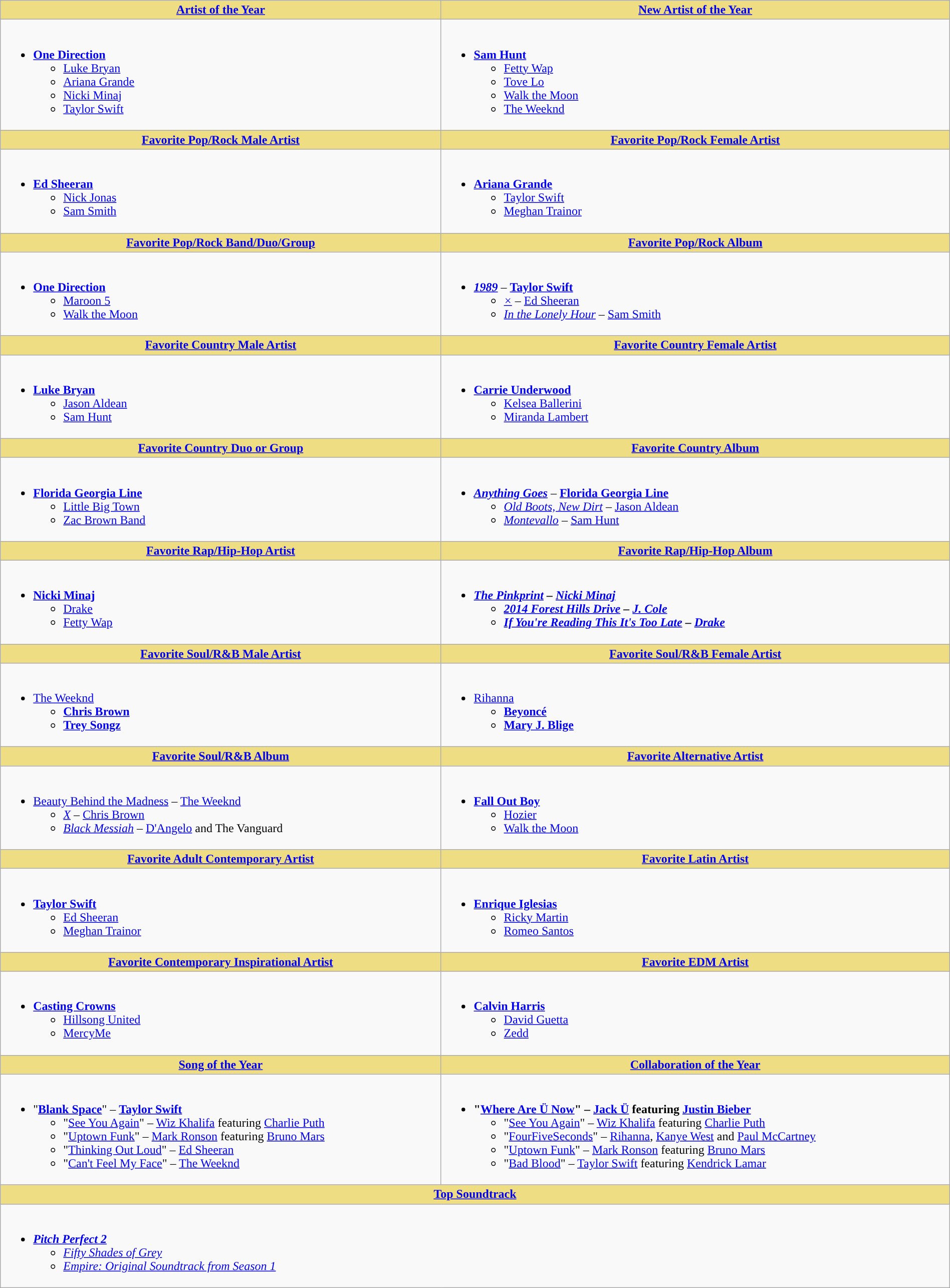<table class=wikitable width="100%">
<tr>
<th style="background:#EEDD82; width="50%"><a href='#'>Artist of the Year</a></th>
<th style="background:#EEDD82; width="50%"><a href='#'>New Artist of the Year</a></th>
</tr>
<tr>
<td valign="top"><br><ul><li> <strong><a href='#'>One Direction</a></strong><ul><li><a href='#'>Luke Bryan</a></li><li><a href='#'>Ariana Grande</a></li><li><a href='#'>Nicki Minaj</a></li><li><a href='#'>Taylor Swift</a></li></ul></li></ul></td>
<td valign="top"><br><ul><li> <strong><a href='#'>Sam Hunt</a></strong><ul><li><a href='#'>Fetty Wap</a></li><li><a href='#'>Tove Lo</a></li><li><a href='#'>Walk the Moon</a></li><li><a href='#'>The Weeknd</a></li></ul></li></ul></td>
</tr>
<tr>
<th style="background:#EEDD82; width="50%"><a href='#'>Favorite Pop/Rock Male Artist</a></th>
<th style="background:#EEDD82; width="50%"><a href='#'>Favorite Pop/Rock Female Artist</a></th>
</tr>
<tr>
<td valign="top"><br><ul><li> <strong><a href='#'>Ed Sheeran</a></strong><ul><li><a href='#'>Nick Jonas</a></li><li><a href='#'>Sam Smith</a></li></ul></li></ul></td>
<td valign="top"><br><ul><li> <strong><a href='#'>Ariana Grande </a></strong><ul><li><a href='#'>Taylor Swift</a></li><li><a href='#'>Meghan Trainor</a></li></ul></li></ul></td>
</tr>
<tr>
<th style="background:#EEDD82; width="50%"><a href='#'>Favorite Pop/Rock Band/Duo/Group</a></th>
<th style="background:#EEDD82; width="50%"><a href='#'>Favorite Pop/Rock Album</a></th>
</tr>
<tr>
<td valign="top"><br><ul><li> <strong><a href='#'>One Direction</a></strong><ul><li><a href='#'>Maroon 5</a></li><li><a href='#'>Walk the Moon</a></li></ul></li></ul></td>
<td valign="top"><br><ul><li> <strong><a href='#'><em>1989</em></a></strong> – <strong><a href='#'>Taylor Swift</a></strong><ul><li><em><a href='#'>×</a></em> – <a href='#'>Ed Sheeran</a></li><li><em><a href='#'>In the Lonely Hour</a></em> – <a href='#'>Sam Smith</a></li></ul></li></ul></td>
</tr>
<tr>
<th style="background:#EEDD82; width="50%"><a href='#'>Favorite Country Male Artist</a></th>
<th style="background:#EEDD82; width="50%"><a href='#'>Favorite Country Female Artist</a></th>
</tr>
<tr>
<td valign="top"><br><ul><li> <strong><a href='#'>Luke Bryan</a></strong><ul><li><a href='#'>Jason Aldean</a></li><li><a href='#'>Sam Hunt</a></li></ul></li></ul></td>
<td valign="top"><br><ul><li> <strong><a href='#'>Carrie Underwood</a></strong><ul><li><a href='#'>Kelsea Ballerini</a></li><li><a href='#'>Miranda Lambert</a></li></ul></li></ul></td>
</tr>
<tr>
<th style="background:#EEDD82; width="50%"><a href='#'>Favorite Country Duo or Group</a></th>
<th style="background:#EEDD82; width="50%"><a href='#'>Favorite Country Album</a></th>
</tr>
<tr>
<td valign="top"><br><ul><li> <strong><a href='#'>Florida Georgia Line</a></strong><ul><li><a href='#'>Little Big Town</a></li><li><a href='#'>Zac Brown Band</a></li></ul></li></ul></td>
<td valign="top"><br><ul><li> <strong><a href='#'><em>Anything Goes</em></a></strong> – <strong><a href='#'>Florida Georgia Line</a></strong><ul><li><em><a href='#'>Old Boots, New Dirt</a></em> – <a href='#'>Jason Aldean</a></li><li><em><a href='#'>Montevallo</a></em> – <a href='#'>Sam Hunt</a></li></ul></li></ul></td>
</tr>
<tr>
<th style="background:#EEDD82; width="50%"><a href='#'>Favorite Rap/Hip-Hop Artist</a></th>
<th style="background:#EEDD82; width="50%"><a href='#'>Favorite Rap/Hip-Hop Album</a></th>
</tr>
<tr>
<td valign="top"><br><ul><li> <strong><a href='#'>Nicki Minaj</a></strong><ul><li><a href='#'>Drake</a></li><li><a href='#'>Fetty Wap</a></li></ul></li></ul></td>
<td valign="top"><br><ul><li> <strong><em><a href='#'>The Pinkprint</a><em> – <a href='#'>Nicki Minaj</a><strong><ul><li></em><a href='#'>2014 Forest Hills Drive</a><em> – <a href='#'>J. Cole</a></li><li></em><a href='#'>If You're Reading This It's Too Late</a><em> – <a href='#'>Drake</a></li></ul></li></ul></td>
</tr>
<tr>
<th style="background:#EEDD82; width="50%"><a href='#'>Favorite Soul/R&B Male Artist</a></th>
<th style="background:#EEDD82; width="50%"><a href='#'>Favorite Soul/R&B Female Artist</a></th>
</tr>
<tr>
<td valign="top"><br><ul><li> </strong><a href='#'>The Weeknd</a><strong><ul><li><a href='#'>Chris Brown</a></li><li><a href='#'>Trey Songz</a></li></ul></li></ul></td>
<td valign="top"><br><ul><li> </strong><a href='#'>Rihanna</a><strong><ul><li><a href='#'>Beyoncé</a></li><li><a href='#'>Mary J. Blige</a></li></ul></li></ul></td>
</tr>
<tr>
<th style="background:#EEDD82; width="50%"><a href='#'>Favorite Soul/R&B Album</a></th>
<th style="background:#EEDD82; width="50%"><a href='#'>Favorite Alternative Artist</a></th>
</tr>
<tr>
<td valign="top"><br><ul><li> </em></strong><a href='#'>Beauty Behind the Madness</a></em> – <a href='#'>The Weeknd</a></strong><ul><li><em><a href='#'>X</a></em> – <a href='#'>Chris Brown</a></li><li><em><a href='#'>Black Messiah</a></em> – <a href='#'>D'Angelo</a> and The Vanguard</li></ul></li></ul></td>
<td valign="top"><br><ul><li> <strong><a href='#'>Fall Out Boy</a></strong><ul><li><a href='#'>Hozier</a></li><li><a href='#'>Walk the Moon</a></li></ul></li></ul></td>
</tr>
<tr>
<th style="background:#EEDD82; width="50%"><a href='#'>Favorite Adult Contemporary Artist</a></th>
<th style="background:#EEDD82; width="50%"><a href='#'>Favorite Latin Artist</a></th>
</tr>
<tr>
<td valign="top"><br><ul><li> <strong><a href='#'>Taylor Swift</a></strong><ul><li><a href='#'>Ed Sheeran</a></li><li><a href='#'>Meghan Trainor</a></li></ul></li></ul></td>
<td valign="top"><br><ul><li> <strong><a href='#'>Enrique Iglesias</a></strong><ul><li><a href='#'>Ricky Martin</a></li><li><a href='#'>Romeo Santos</a></li></ul></li></ul></td>
</tr>
<tr>
<th style="background:#EEDD82; width="50%"><a href='#'>Favorite Contemporary Inspirational Artist</a></th>
<th style="background:#EEDD82; width="50%"><a href='#'>Favorite EDM Artist</a></th>
</tr>
<tr>
<td valign="top"><br><ul><li> <strong><a href='#'>Casting Crowns</a></strong><ul><li><a href='#'>Hillsong United</a></li><li><a href='#'>MercyMe</a></li></ul></li></ul></td>
<td valign="top"><br><ul><li> <strong><a href='#'>Calvin Harris</a></strong><ul><li><a href='#'>David Guetta</a></li><li><a href='#'>Zedd</a></li></ul></li></ul></td>
</tr>
<tr>
<th style="background:#EEDD82; width="50%"><a href='#'>Song of the Year</a></th>
<th style="background:#EEDD82; width="50%"><a href='#'>Collaboration of the Year</a></th>
</tr>
<tr>
<td valign="top"><br><ul><li> "<strong><a href='#'>Blank Space</a></strong>" – <strong><a href='#'>Taylor Swift</a></strong><ul><li>"<a href='#'>See You Again</a>" – <a href='#'>Wiz Khalifa</a> featuring <a href='#'>Charlie Puth</a></li><li>"<a href='#'>Uptown Funk</a>" – <a href='#'>Mark Ronson</a> featuring <a href='#'>Bruno Mars</a></li><li>"<a href='#'>Thinking Out Loud</a>" – <a href='#'>Ed Sheeran</a></li><li>"<a href='#'>Can't Feel My Face</a>" – <a href='#'>The Weeknd</a></li></ul></li></ul></td>
<td valign"top"><br><ul><li> <strong>"<a href='#'>Where Are Ü Now</a>" – <a href='#'>Jack Ü</a> featuring <a href='#'>Justin Bieber</a></strong><ul><li>"<a href='#'>See You Again</a>" – <a href='#'>Wiz Khalifa</a> featuring <a href='#'>Charlie Puth</a></li><li>"<a href='#'>FourFiveSeconds</a>" – <a href='#'>Rihanna</a>, <a href='#'>Kanye West</a> and <a href='#'>Paul McCartney</a></li><li>"<a href='#'>Uptown Funk</a>" – <a href='#'>Mark Ronson</a> featuring <a href='#'>Bruno Mars</a></li><li>"<a href='#'>Bad Blood</a>" – <a href='#'>Taylor Swift</a> featuring <a href='#'>Kendrick Lamar</a></li></ul></li></ul></td>
</tr>
<tr>
<th colspan="2" style="background:#EEDD82;" width="100%" 2"><a href='#'>Top Soundtrack</a></th>
</tr>
<tr>
<td valign="top" colspan="2"><br><ul><li> <strong><em><a href='#'>Pitch Perfect 2</a></em></strong><ul><li><em><a href='#'>Fifty Shades of Grey</a></em></li><li><em><a href='#'>Empire: Original Soundtrack from Season 1</a></em></li></ul></li></ul></td>
</tr>
</table>
